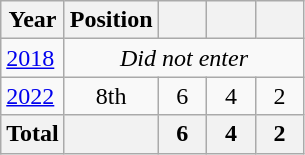<table class="wikitable" style="text-align: center;">
<tr>
<th>Year</th>
<th>Position</th>
<th width=25px></th>
<th width=25px></th>
<th width=25px></th>
</tr>
<tr>
<td style="text-align: left;"> <a href='#'>2018</a></td>
<td colspan=4><em>Did not enter</em></td>
</tr>
<tr>
<td style="text-align: left;"> <a href='#'>2022</a></td>
<td>8th</td>
<td>6</td>
<td>4</td>
<td>2</td>
</tr>
<tr>
<th>Total</th>
<th></th>
<th>6</th>
<th>4</th>
<th>2</th>
</tr>
</table>
